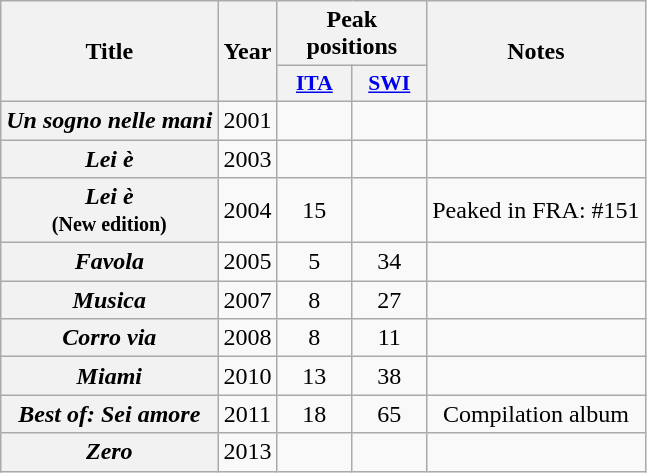<table class="wikitable plainrowheaders" style="text-align:center">
<tr>
<th scope="col" rowspan="2">Title</th>
<th scope="col" rowspan="2">Year</th>
<th scope="col" colspan="2">Peak positions</th>
<th scope="col" rowspan="2">Notes</th>
</tr>
<tr>
<th scope="col" style="width:3em;font-size:90%;"><a href='#'>ITA</a><br></th>
<th scope="col" style="width:3em;font-size:90%;"><a href='#'>SWI</a><br></th>
</tr>
<tr>
<th scope="row"><em>Un sogno nelle mani</em></th>
<td>2001</td>
<td></td>
<td></td>
<td></td>
</tr>
<tr>
<th scope="row"><em>Lei è</em></th>
<td>2003</td>
<td></td>
<td></td>
<td></td>
</tr>
<tr>
<th scope="row"><em>Lei è</em> <br><small>(New edition)</small></th>
<td>2004</td>
<td>15</td>
<td></td>
<td>Peaked in FRA: #151</td>
</tr>
<tr>
<th scope="row"><em>Favola</em></th>
<td>2005</td>
<td>5</td>
<td>34</td>
<td></td>
</tr>
<tr>
<th scope="row"><em>Musica</em></th>
<td>2007</td>
<td>8</td>
<td>27</td>
<td></td>
</tr>
<tr>
<th scope="row"><em>Corro via</em></th>
<td>2008</td>
<td>8</td>
<td>11</td>
<td></td>
</tr>
<tr>
<th scope="row"><em>Miami</em></th>
<td>2010</td>
<td>13</td>
<td>38</td>
<td></td>
</tr>
<tr>
<th scope="row"><em>Best of: Sei amore</em></th>
<td>2011</td>
<td>18</td>
<td>65</td>
<td>Compilation album</td>
</tr>
<tr>
<th scope="row"><em>Zero</em></th>
<td>2013</td>
<td></td>
<td></td>
<td></td>
</tr>
</table>
